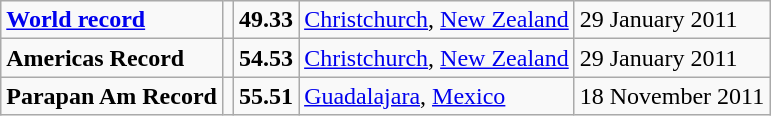<table class="wikitable">
<tr>
<td><strong><a href='#'>World record</a></strong></td>
<td></td>
<td><strong>49.33</strong></td>
<td><a href='#'>Christchurch</a>, <a href='#'>New Zealand</a></td>
<td>29 January 2011</td>
</tr>
<tr>
<td><strong>Americas Record</strong></td>
<td></td>
<td><strong>54.53</strong></td>
<td><a href='#'>Christchurch</a>, <a href='#'>New Zealand</a></td>
<td>29 January 2011</td>
</tr>
<tr>
<td><strong>Parapan Am Record</strong></td>
<td></td>
<td><strong>55.51</strong></td>
<td><a href='#'>Guadalajara</a>, <a href='#'>Mexico</a></td>
<td>18 November 2011</td>
</tr>
</table>
